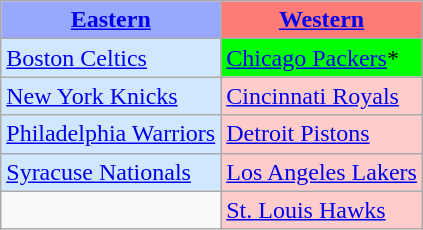<table class="wikitable">
<tr>
<th style="background-color: #99A8FF;"><a href='#'>Eastern</a></th>
<th style="background-color: #FF7B77;"><a href='#'>Western</a></th>
</tr>
<tr>
<td style="background-color: #D0E7FF;"><a href='#'>Boston Celtics</a></td>
<td style="background-color: #00FF00;"><a href='#'>Chicago Packers</a>*</td>
</tr>
<tr>
<td style="background-color: #D0E7FF;"><a href='#'>New York Knicks</a></td>
<td style="background-color: #FFCCCC;"><a href='#'>Cincinnati Royals</a></td>
</tr>
<tr>
<td style="background-color: #D0E7FF;"><a href='#'>Philadelphia Warriors</a></td>
<td style="background-color: #FFCCCC;"><a href='#'>Detroit Pistons</a></td>
</tr>
<tr>
<td style="background-color: #D0E7FF;"><a href='#'>Syracuse Nationals</a></td>
<td style="background-color: #FFCCCC;"><a href='#'>Los Angeles Lakers</a></td>
</tr>
<tr>
<td> </td>
<td style="background-color: #FFCCCC;"><a href='#'>St. Louis Hawks</a></td>
</tr>
</table>
